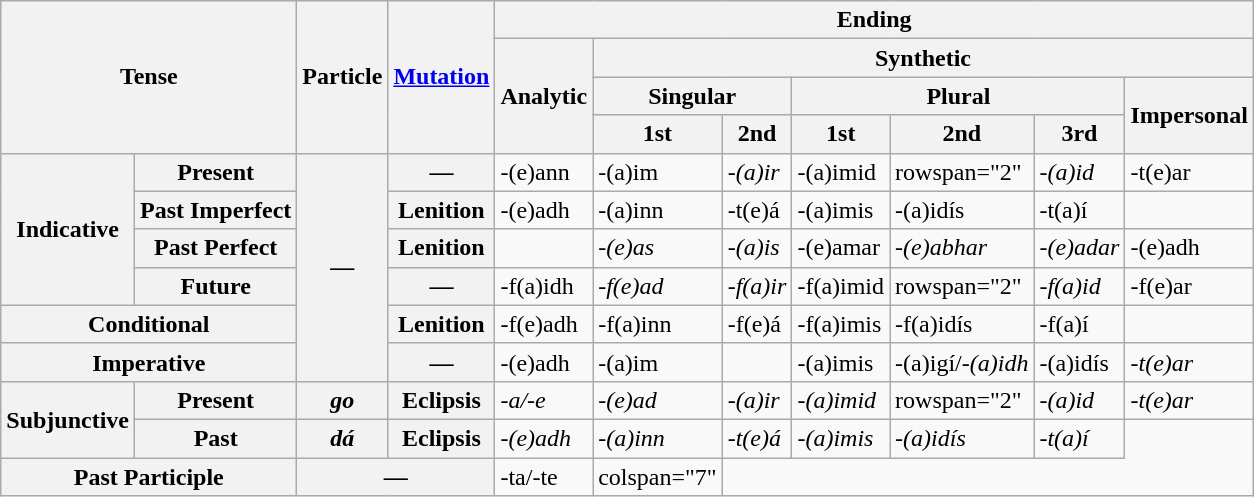<table class="wikitable mw-collapsible">
<tr>
<th colspan="2" rowspan="4">Tense</th>
<th rowspan="4">Particle</th>
<th rowspan="4"><a href='#'>Mutation</a></th>
<th colspan="7">Ending</th>
</tr>
<tr>
<th rowspan="3">Analytic</th>
<th colspan="6">Synthetic</th>
</tr>
<tr>
<th colspan="2">Singular</th>
<th colspan="3">Plural</th>
<th rowspan="2">Impersonal</th>
</tr>
<tr>
<th>1st</th>
<th>2nd</th>
<th>1st</th>
<th>2nd</th>
<th>3rd</th>
</tr>
<tr>
<th rowspan="4">Indicative</th>
<th>Present</th>
<th rowspan="6">—</th>
<th>—</th>
<td>-(e)ann</td>
<td>-(a)im</td>
<td><em>-(a)ir</em></td>
<td>-(a)imid</td>
<td>rowspan="2" </td>
<td><em>-(a)id</em></td>
<td>-t(e)ar</td>
</tr>
<tr>
<th>Past Imperfect</th>
<th>Lenition</th>
<td>-(e)adh</td>
<td>-(a)inn</td>
<td>-t(e)á</td>
<td>-(a)imis</td>
<td>-(a)idís</td>
<td>-t(a)í</td>
</tr>
<tr>
<th>Past Perfect</th>
<th>Lenition</th>
<td></td>
<td><em>-(e)as</em></td>
<td><em>-(a)is</em></td>
<td>-(e)amar</td>
<td><em>-(e)abhar</em></td>
<td><em>-(e)adar</em></td>
<td>-(e)adh</td>
</tr>
<tr>
<th>Future</th>
<th>—</th>
<td>-f(a)idh</td>
<td><em>-f(e)ad</em></td>
<td><em>-f(a)ir</em></td>
<td>-f(a)imid</td>
<td>rowspan="2" </td>
<td><em>-f(a)id</em></td>
<td>-f(e)ar</td>
</tr>
<tr>
<th colspan="2">Conditional</th>
<th>Lenition</th>
<td>-f(e)adh</td>
<td>-f(a)inn</td>
<td>-f(e)á</td>
<td>-f(a)imis</td>
<td>-f(a)idís</td>
<td>-f(a)í</td>
</tr>
<tr>
<th colspan="2">Imperative</th>
<th>—</th>
<td>-(e)adh</td>
<td>-(a)im</td>
<td></td>
<td>-(a)imis</td>
<td>-(a)igí/-<em>(a)idh</em></td>
<td>-(a)idís</td>
<td><em>-t(e)ar</em></td>
</tr>
<tr>
<th rowspan="2">Subjunctive</th>
<th>Present</th>
<th><em>go</em></th>
<th>Eclipsis</th>
<td><em>-a/-e</em></td>
<td><em>-(e)ad</em></td>
<td><em>-(a)ir</em></td>
<td><em>-(a)imid</em></td>
<td>rowspan="2" </td>
<td><em>-(a)id</em></td>
<td><em>-t(e)ar</em></td>
</tr>
<tr>
<th>Past</th>
<th><em>dá</em></th>
<th>Eclipsis</th>
<td><em>-(e)adh</em></td>
<td><em>-(a)inn</em></td>
<td><em>-t(e)á</em></td>
<td><em>-(a)imis</em></td>
<td><em>-(a)idís</em></td>
<td><em>-t(a)í</em></td>
</tr>
<tr>
<th colspan="2">Past Participle</th>
<th colspan="2">—</th>
<td>-ta/-te</td>
<td>colspan="7" </td>
</tr>
</table>
